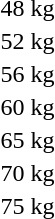<table>
<tr>
<td rowspan=2>48 kg</td>
<td rowspan=2></td>
<td rowspan=2></td>
<td></td>
</tr>
<tr>
<td></td>
</tr>
<tr>
<td rowspan=2>52 kg</td>
<td rowspan=2></td>
<td rowspan=2></td>
<td></td>
</tr>
<tr>
<td></td>
</tr>
<tr>
<td rowspan=2>56 kg</td>
<td rowspan=2></td>
<td rowspan=2></td>
<td></td>
</tr>
<tr>
<td></td>
</tr>
<tr>
<td rowspan=2>60 kg</td>
<td rowspan=2></td>
<td rowspan=2></td>
<td></td>
</tr>
<tr>
<td></td>
</tr>
<tr>
<td rowspan=2>65 kg</td>
<td rowspan=2></td>
<td rowspan=2></td>
<td></td>
</tr>
<tr>
<td></td>
</tr>
<tr>
<td rowspan=2>70 kg</td>
<td rowspan=2></td>
<td rowspan=2></td>
<td></td>
</tr>
<tr>
<td></td>
</tr>
<tr>
<td rowspan=2>75 kg</td>
<td rowspan=2></td>
<td rowspan=2></td>
<td></td>
</tr>
<tr>
<td></td>
</tr>
</table>
